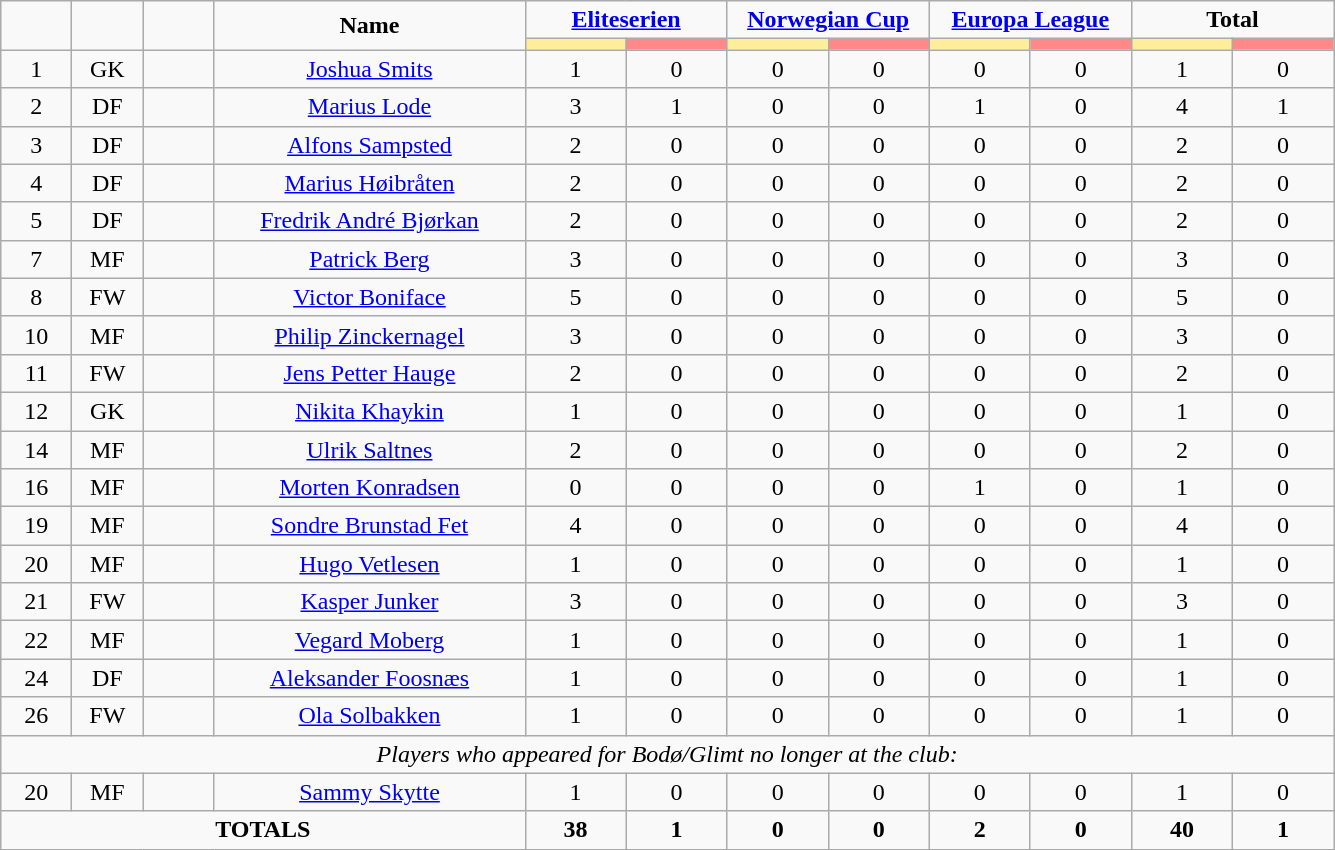<table class="wikitable" style="font-size: 100%; text-align: center;">
<tr>
<td rowspan="2" width=40 align="center"><strong></strong></td>
<td rowspan="2" width=40 align="center"><strong></strong></td>
<td rowspan="2" width=40 align="center"><strong></strong></td>
<td rowspan="2" width=200 align="center"><strong>Name</strong></td>
<td colspan="2" align="center"><strong><a href='#'>Eliteserien</a></strong></td>
<td colspan="2" align="center"><strong><a href='#'>Norwegian Cup</a></strong></td>
<td colspan="2" align="center"><strong><a href='#'>Europa League</a></strong></td>
<td colspan="2" align="center"><strong>Total</strong></td>
</tr>
<tr>
<th width=60 style="background: #FFEE99"></th>
<th width=60 style="background: #FF8888"></th>
<th width=60 style="background: #FFEE99"></th>
<th width=60 style="background: #FF8888"></th>
<th width=60 style="background: #FFEE99"></th>
<th width=60 style="background: #FF8888"></th>
<th width=60 style="background: #FFEE99"></th>
<th width=60 style="background: #FF8888"></th>
</tr>
<tr>
<td>1</td>
<td>GK</td>
<td></td>
<td><a href='#'>Joshua Smits</a></td>
<td>1</td>
<td>0</td>
<td>0</td>
<td>0</td>
<td>0</td>
<td>0</td>
<td>1</td>
<td>0</td>
</tr>
<tr>
<td>2</td>
<td>DF</td>
<td></td>
<td><a href='#'>Marius Lode</a></td>
<td>3</td>
<td>1</td>
<td>0</td>
<td>0</td>
<td>1</td>
<td>0</td>
<td>4</td>
<td>1</td>
</tr>
<tr>
<td>3</td>
<td>DF</td>
<td></td>
<td><a href='#'>Alfons Sampsted</a></td>
<td>2</td>
<td>0</td>
<td>0</td>
<td>0</td>
<td>0</td>
<td>0</td>
<td>2</td>
<td>0</td>
</tr>
<tr>
<td>4</td>
<td>DF</td>
<td></td>
<td><a href='#'>Marius Høibråten</a></td>
<td>2</td>
<td>0</td>
<td>0</td>
<td>0</td>
<td>0</td>
<td>0</td>
<td>2</td>
<td>0</td>
</tr>
<tr>
<td>5</td>
<td>DF</td>
<td></td>
<td><a href='#'>Fredrik André Bjørkan</a></td>
<td>2</td>
<td>0</td>
<td>0</td>
<td>0</td>
<td>0</td>
<td>0</td>
<td>2</td>
<td>0</td>
</tr>
<tr>
<td>7</td>
<td>MF</td>
<td></td>
<td><a href='#'>Patrick Berg</a></td>
<td>3</td>
<td>0</td>
<td>0</td>
<td>0</td>
<td>0</td>
<td>0</td>
<td>3</td>
<td>0</td>
</tr>
<tr>
<td>8</td>
<td>FW</td>
<td></td>
<td><a href='#'>Victor Boniface</a></td>
<td>5</td>
<td>0</td>
<td>0</td>
<td>0</td>
<td>0</td>
<td>0</td>
<td>5</td>
<td>0</td>
</tr>
<tr>
<td>10</td>
<td>MF</td>
<td></td>
<td><a href='#'>Philip Zinckernagel</a></td>
<td>3</td>
<td>0</td>
<td>0</td>
<td>0</td>
<td>0</td>
<td>0</td>
<td>3</td>
<td>0</td>
</tr>
<tr>
<td>11</td>
<td>FW</td>
<td></td>
<td><a href='#'>Jens Petter Hauge</a></td>
<td>2</td>
<td>0</td>
<td>0</td>
<td>0</td>
<td>0</td>
<td>0</td>
<td>2</td>
<td>0</td>
</tr>
<tr>
<td>12</td>
<td>GK</td>
<td></td>
<td><a href='#'>Nikita Khaykin</a></td>
<td>1</td>
<td>0</td>
<td>0</td>
<td>0</td>
<td>0</td>
<td>0</td>
<td>1</td>
<td>0</td>
</tr>
<tr>
<td>14</td>
<td>MF</td>
<td></td>
<td><a href='#'>Ulrik Saltnes</a></td>
<td>2</td>
<td>0</td>
<td>0</td>
<td>0</td>
<td>0</td>
<td>0</td>
<td>2</td>
<td>0</td>
</tr>
<tr>
<td>16</td>
<td>MF</td>
<td></td>
<td><a href='#'>Morten Konradsen</a></td>
<td>0</td>
<td>0</td>
<td>0</td>
<td>0</td>
<td>1</td>
<td>0</td>
<td>1</td>
<td>0</td>
</tr>
<tr>
<td>19</td>
<td>MF</td>
<td></td>
<td><a href='#'>Sondre Brunstad Fet</a></td>
<td>4</td>
<td>0</td>
<td>0</td>
<td>0</td>
<td>0</td>
<td>0</td>
<td>4</td>
<td>0</td>
</tr>
<tr>
<td>20</td>
<td>MF</td>
<td></td>
<td><a href='#'>Hugo Vetlesen</a></td>
<td>1</td>
<td>0</td>
<td>0</td>
<td>0</td>
<td>0</td>
<td>0</td>
<td>1</td>
<td>0</td>
</tr>
<tr>
<td>21</td>
<td>FW</td>
<td></td>
<td><a href='#'>Kasper Junker</a></td>
<td>3</td>
<td>0</td>
<td>0</td>
<td>0</td>
<td>0</td>
<td>0</td>
<td>3</td>
<td>0</td>
</tr>
<tr>
<td>22</td>
<td>MF</td>
<td></td>
<td><a href='#'>Vegard Moberg</a></td>
<td>1</td>
<td>0</td>
<td>0</td>
<td>0</td>
<td>0</td>
<td>0</td>
<td>1</td>
<td>0</td>
</tr>
<tr>
<td>24</td>
<td>DF</td>
<td></td>
<td><a href='#'>Aleksander Foosnæs</a></td>
<td>1</td>
<td>0</td>
<td>0</td>
<td>0</td>
<td>0</td>
<td>0</td>
<td>1</td>
<td>0</td>
</tr>
<tr>
<td>26</td>
<td>FW</td>
<td></td>
<td><a href='#'>Ola Solbakken</a></td>
<td>1</td>
<td>0</td>
<td>0</td>
<td>0</td>
<td>0</td>
<td>0</td>
<td>1</td>
<td>0</td>
</tr>
<tr>
<td colspan="14"><em>Players who appeared for Bodø/Glimt no longer at the club:</em></td>
</tr>
<tr>
<td>20</td>
<td>MF</td>
<td></td>
<td><a href='#'>Sammy Skytte</a></td>
<td>1</td>
<td>0</td>
<td>0</td>
<td>0</td>
<td>0</td>
<td>0</td>
<td>1</td>
<td>0</td>
</tr>
<tr>
<td colspan="4"><strong>TOTALS</strong></td>
<td><strong>38</strong></td>
<td><strong>1</strong></td>
<td><strong>0</strong></td>
<td><strong>0</strong></td>
<td><strong>2</strong></td>
<td><strong>0</strong></td>
<td><strong>40</strong></td>
<td><strong>1</strong></td>
</tr>
</table>
